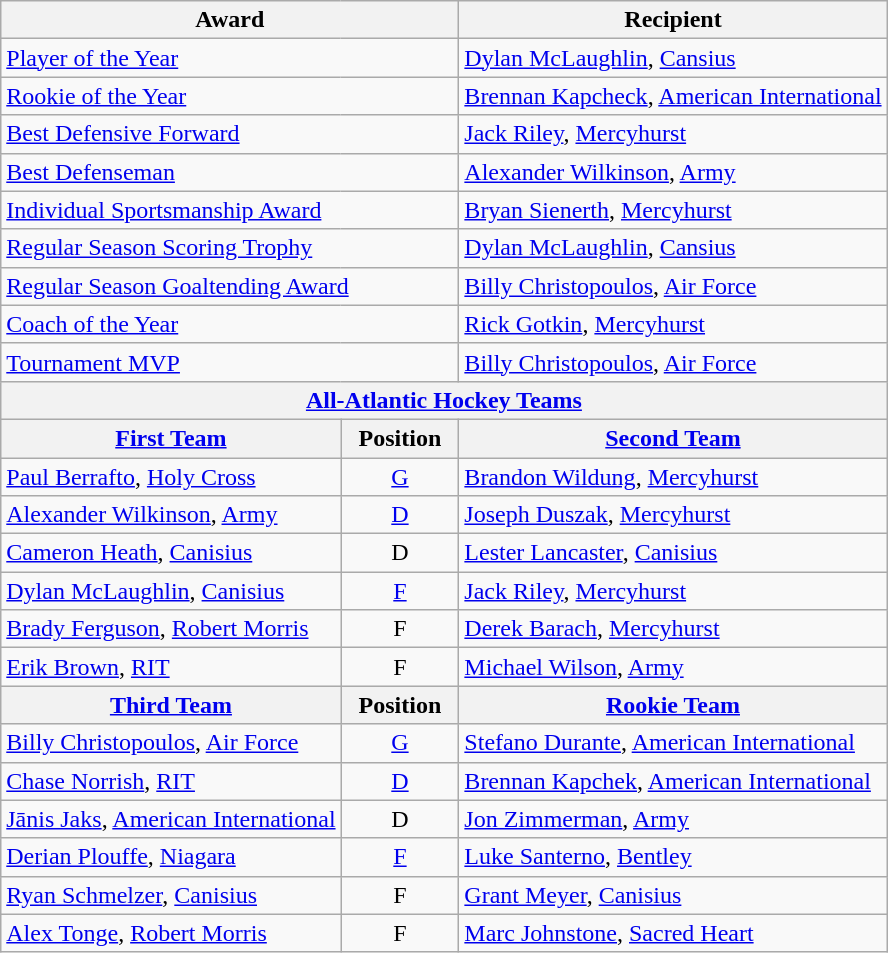<table class="wikitable">
<tr>
<th colspan=2>Award</th>
<th>Recipient</th>
</tr>
<tr>
<td colspan=2><a href='#'>Player of the Year</a></td>
<td><a href='#'>Dylan McLaughlin</a>, <a href='#'>Cansius</a></td>
</tr>
<tr>
<td colspan=2><a href='#'>Rookie of the Year</a></td>
<td><a href='#'>Brennan Kapcheck</a>, <a href='#'>American International</a></td>
</tr>
<tr>
<td colspan=2><a href='#'>Best Defensive Forward</a></td>
<td><a href='#'>Jack Riley</a>, <a href='#'>Mercyhurst</a></td>
</tr>
<tr>
<td colspan=2><a href='#'>Best Defenseman</a></td>
<td><a href='#'>Alexander Wilkinson</a>, <a href='#'>Army</a></td>
</tr>
<tr>
<td colspan=2><a href='#'>Individual Sportsmanship Award</a></td>
<td><a href='#'>Bryan Sienerth</a>, <a href='#'>Mercyhurst</a></td>
</tr>
<tr>
<td colspan=2><a href='#'>Regular Season Scoring Trophy</a></td>
<td><a href='#'>Dylan McLaughlin</a>, <a href='#'>Cansius</a></td>
</tr>
<tr>
<td colspan=2><a href='#'>Regular Season Goaltending Award</a></td>
<td><a href='#'>Billy Christopoulos</a>, <a href='#'>Air Force</a></td>
</tr>
<tr>
<td colspan=2><a href='#'>Coach of the Year</a></td>
<td><a href='#'>Rick Gotkin</a>, <a href='#'>Mercyhurst</a></td>
</tr>
<tr>
<td colspan=2><a href='#'>Tournament MVP</a></td>
<td><a href='#'>Billy Christopoulos</a>, <a href='#'>Air Force</a></td>
</tr>
<tr>
<th colspan=3><a href='#'>All-Atlantic Hockey Teams</a></th>
</tr>
<tr>
<th><a href='#'>First Team</a></th>
<th>  Position  </th>
<th><a href='#'>Second Team</a></th>
</tr>
<tr>
<td><a href='#'>Paul Berrafto</a>, <a href='#'>Holy Cross</a></td>
<td align=center><a href='#'>G</a></td>
<td><a href='#'>Brandon Wildung</a>, <a href='#'>Mercyhurst</a></td>
</tr>
<tr>
<td><a href='#'>Alexander Wilkinson</a>, <a href='#'>Army</a></td>
<td align=center><a href='#'>D</a></td>
<td><a href='#'>Joseph Duszak</a>, <a href='#'>Mercyhurst</a></td>
</tr>
<tr>
<td><a href='#'>Cameron Heath</a>, <a href='#'>Canisius</a></td>
<td align=center>D</td>
<td><a href='#'>Lester Lancaster</a>, <a href='#'>Canisius</a></td>
</tr>
<tr>
<td><a href='#'>Dylan McLaughlin</a>, <a href='#'>Canisius</a></td>
<td align=center><a href='#'>F</a></td>
<td><a href='#'>Jack Riley</a>, <a href='#'>Mercyhurst</a></td>
</tr>
<tr>
<td><a href='#'>Brady Ferguson</a>, <a href='#'>Robert Morris</a></td>
<td align=center>F</td>
<td><a href='#'>Derek Barach</a>, <a href='#'>Mercyhurst</a></td>
</tr>
<tr>
<td><a href='#'>Erik Brown</a>, <a href='#'>RIT</a></td>
<td align=center>F</td>
<td><a href='#'>Michael Wilson</a>, <a href='#'>Army</a></td>
</tr>
<tr>
<th><a href='#'>Third Team</a></th>
<th>  Position  </th>
<th><a href='#'>Rookie Team</a></th>
</tr>
<tr>
<td><a href='#'>Billy Christopoulos</a>, <a href='#'>Air Force</a></td>
<td align=center><a href='#'>G</a></td>
<td><a href='#'>Stefano Durante</a>, <a href='#'>American International</a></td>
</tr>
<tr>
<td><a href='#'>Chase Norrish</a>, <a href='#'>RIT</a></td>
<td align=center><a href='#'>D</a></td>
<td><a href='#'>Brennan Kapchek</a>, <a href='#'>American International</a></td>
</tr>
<tr>
<td><a href='#'>Jānis Jaks</a>, <a href='#'>American International</a></td>
<td align=center>D</td>
<td><a href='#'>Jon Zimmerman</a>, <a href='#'>Army</a></td>
</tr>
<tr>
<td><a href='#'>Derian Plouffe</a>, <a href='#'>Niagara</a></td>
<td align=center><a href='#'>F</a></td>
<td><a href='#'>Luke Santerno</a>, <a href='#'>Bentley</a></td>
</tr>
<tr>
<td><a href='#'>Ryan Schmelzer</a>, <a href='#'>Canisius</a></td>
<td align=center>F</td>
<td><a href='#'>Grant Meyer</a>, <a href='#'>Canisius</a></td>
</tr>
<tr>
<td><a href='#'>Alex Tonge</a>, <a href='#'>Robert Morris</a></td>
<td align=center>F</td>
<td><a href='#'>Marc Johnstone</a>, <a href='#'>Sacred Heart</a></td>
</tr>
</table>
